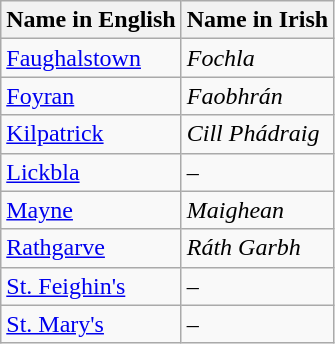<table class="wikitable">
<tr>
<th>Name in English</th>
<th>Name in Irish</th>
</tr>
<tr>
<td><a href='#'>Faughalstown</a></td>
<td><em>Fochla</em></td>
</tr>
<tr>
<td><a href='#'>Foyran</a></td>
<td><em>Faobhrán</em></td>
</tr>
<tr>
<td><a href='#'>Kilpatrick</a></td>
<td><em>Cill Phádraig</em></td>
</tr>
<tr>
<td><a href='#'>Lickbla</a></td>
<td><em>–</em></td>
</tr>
<tr>
<td><a href='#'>Mayne</a></td>
<td><em>Maighean</em></td>
</tr>
<tr>
<td><a href='#'>Rathgarve</a></td>
<td><em>Ráth Garbh</em></td>
</tr>
<tr>
<td><a href='#'>St. Feighin's</a></td>
<td><em>–</em></td>
</tr>
<tr>
<td><a href='#'>St. Mary's</a></td>
<td><em>–</em></td>
</tr>
</table>
